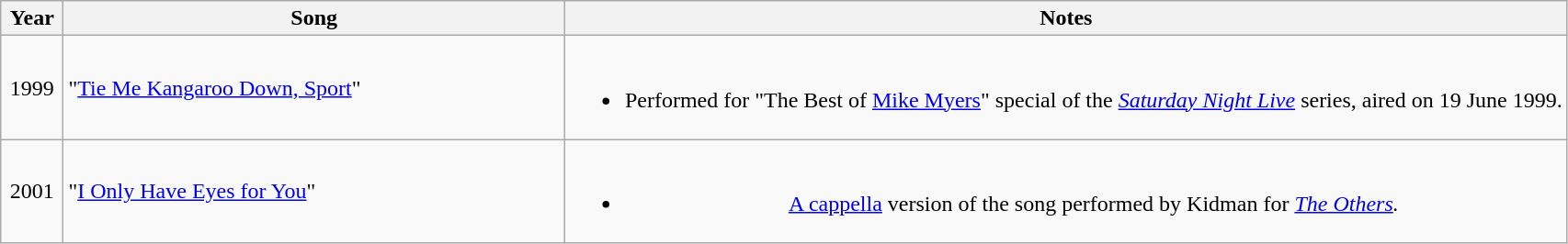<table class="wikitable" style="text-align:center;">
<tr>
<th style=width:4%;>Year</th>
<th style=width:32%;>Song</th>
<th style=width:64%;>Notes</th>
</tr>
<tr>
<td>1999</td>
<td align=left>"<a href='#'>Tie Me Kangaroo Down, Sport</a>"</td>
<td><br><ul><li>Performed for "The Best of <a href='#'>Mike Myers</a>" special of the <em><a href='#'>Saturday Night Live</a></em> series, aired on 19 June 1999.</li></ul></td>
</tr>
<tr>
<td>2001</td>
<td align=left>"<a href='#'>I Only Have Eyes for You</a>"</td>
<td><br><ul><li><a href='#'>A cappella</a> version of the song performed by Kidman for <em><a href='#'>The Others</a>.</em></li></ul></td>
</tr>
</table>
